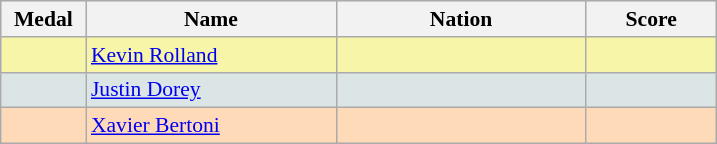<table class=wikitable style="border:1px solid #AAAAAA;font-size:90%">
<tr bgcolor="#E4E4E4">
<th width=50>Medal</th>
<th width=160>Name</th>
<th width=160>Nation</th>
<th width=80>Score</th>
</tr>
<tr bgcolor="#F7F6A8">
<td align="center"></td>
<td><a href='#'>Kevin Rolland</a></td>
<td></td>
<td align="center"></td>
</tr>
<tr bgcolor="#DCE5E5">
<td align="center"></td>
<td><a href='#'>Justin Dorey</a></td>
<td></td>
<td align="center"></td>
</tr>
<tr bgcolor="#FFDAB9">
<td align="center"></td>
<td><a href='#'>Xavier Bertoni</a></td>
<td></td>
<td align="center"></td>
</tr>
</table>
